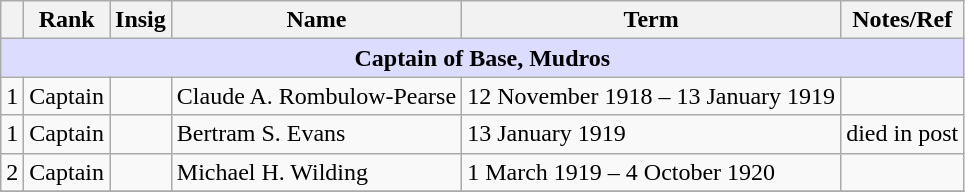<table class="wikitable">
<tr>
<th></th>
<th>Rank</th>
<th>Insig</th>
<th>Name</th>
<th>Term</th>
<th>Notes/Ref</th>
</tr>
<tr>
<td colspan="6" align="center" style="background:#dcdcfe;"><strong>Captain of Base, Mudros</strong></td>
</tr>
<tr>
<td>1</td>
<td>Captain</td>
<td></td>
<td>Claude A. Rombulow-Pearse</td>
<td>12 November 1918 – 13 January 1919</td>
<td></td>
</tr>
<tr>
<td>1</td>
<td>Captain</td>
<td></td>
<td>Bertram S. Evans</td>
<td>13 January 1919</td>
<td>died in post</td>
</tr>
<tr>
<td>2</td>
<td>Captain</td>
<td></td>
<td>Michael H. Wilding</td>
<td>1 March 1919 – 4 October 1920</td>
<td></td>
</tr>
<tr>
</tr>
</table>
